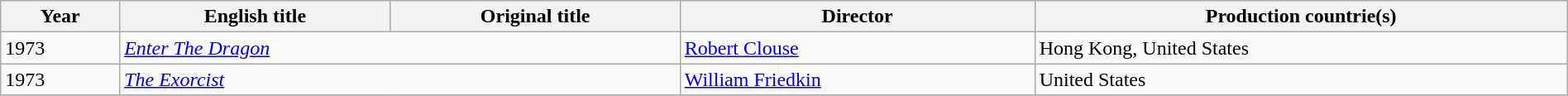<table class="sortable wikitable" style="width:100%; margin-bottom:4px" cellpadding="5">
<tr>
<th scope="col">Year</th>
<th scope="col">English title</th>
<th scope="col">Original title</th>
<th scope="col">Director</th>
<th scope="col">Production countrie(s)</th>
</tr>
<tr>
<td>1973</td>
<td colspan=2><em><a href='#'>Enter The Dragon</a></em></td>
<td><a href='#'>Robert Clouse</a></td>
<td>Hong Kong, United States</td>
</tr>
<tr>
<td>1973</td>
<td colspan=2><em><a href='#'>The Exorcist</a></em></td>
<td><a href='#'>William Friedkin</a></td>
<td>United States</td>
</tr>
<tr>
</tr>
</table>
